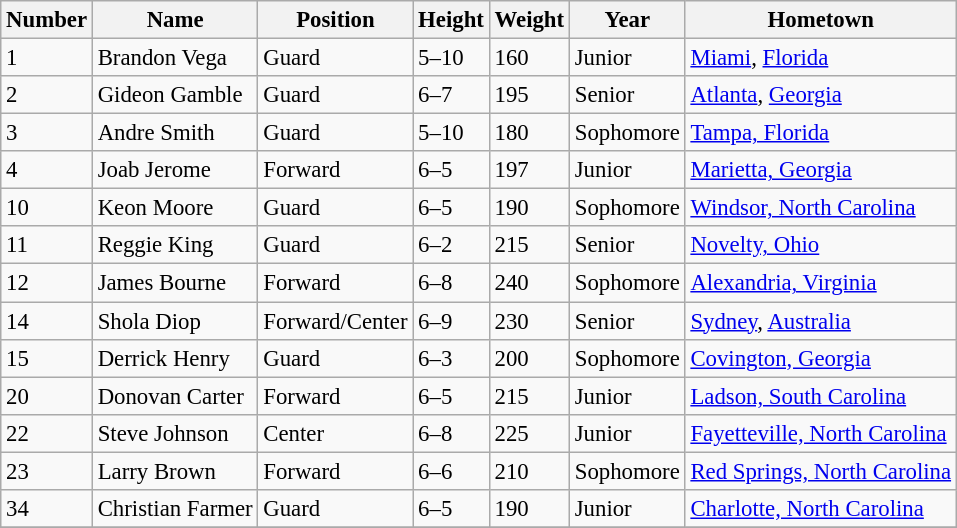<table class="wikitable" style="font-size: 95%;">
<tr>
<th>Number</th>
<th>Name</th>
<th>Position</th>
<th>Height</th>
<th>Weight</th>
<th>Year</th>
<th>Hometown</th>
</tr>
<tr>
<td>1</td>
<td>Brandon Vega</td>
<td>Guard</td>
<td>5–10</td>
<td>160</td>
<td>Junior</td>
<td><a href='#'>Miami</a>, <a href='#'>Florida</a></td>
</tr>
<tr>
<td>2</td>
<td>Gideon Gamble</td>
<td>Guard</td>
<td>6–7</td>
<td>195</td>
<td>Senior</td>
<td><a href='#'>Atlanta</a>, <a href='#'>Georgia</a></td>
</tr>
<tr>
<td>3</td>
<td>Andre Smith</td>
<td>Guard</td>
<td>5–10</td>
<td>180</td>
<td>Sophomore</td>
<td><a href='#'>Tampa, Florida</a></td>
</tr>
<tr>
<td>4</td>
<td>Joab Jerome</td>
<td>Forward</td>
<td>6–5</td>
<td>197</td>
<td>Junior</td>
<td><a href='#'>Marietta, Georgia</a></td>
</tr>
<tr>
<td>10</td>
<td>Keon Moore</td>
<td>Guard</td>
<td>6–5</td>
<td>190</td>
<td>Sophomore</td>
<td><a href='#'>Windsor, North Carolina</a></td>
</tr>
<tr>
<td>11</td>
<td>Reggie King</td>
<td>Guard</td>
<td>6–2</td>
<td>215</td>
<td>Senior</td>
<td><a href='#'>Novelty, Ohio</a></td>
</tr>
<tr>
<td>12</td>
<td>James Bourne</td>
<td>Forward</td>
<td>6–8</td>
<td>240</td>
<td>Sophomore</td>
<td><a href='#'>Alexandria, Virginia</a></td>
</tr>
<tr>
<td>14</td>
<td>Shola Diop</td>
<td>Forward/Center</td>
<td>6–9</td>
<td>230</td>
<td>Senior</td>
<td><a href='#'>Sydney</a>, <a href='#'>Australia</a></td>
</tr>
<tr>
<td>15</td>
<td>Derrick Henry</td>
<td>Guard</td>
<td>6–3</td>
<td>200</td>
<td>Sophomore</td>
<td><a href='#'>Covington, Georgia</a></td>
</tr>
<tr>
<td>20</td>
<td>Donovan Carter</td>
<td>Forward</td>
<td>6–5</td>
<td>215</td>
<td>Junior</td>
<td><a href='#'>Ladson, South Carolina</a></td>
</tr>
<tr>
<td>22</td>
<td>Steve Johnson</td>
<td>Center</td>
<td>6–8</td>
<td>225</td>
<td>Junior</td>
<td><a href='#'>Fayetteville, North Carolina</a></td>
</tr>
<tr>
<td>23</td>
<td>Larry Brown</td>
<td>Forward</td>
<td>6–6</td>
<td>210</td>
<td>Sophomore</td>
<td><a href='#'>Red Springs, North Carolina</a></td>
</tr>
<tr>
<td>34</td>
<td>Christian Farmer</td>
<td>Guard</td>
<td>6–5</td>
<td>190</td>
<td>Junior</td>
<td><a href='#'>Charlotte, North Carolina</a></td>
</tr>
<tr>
</tr>
</table>
